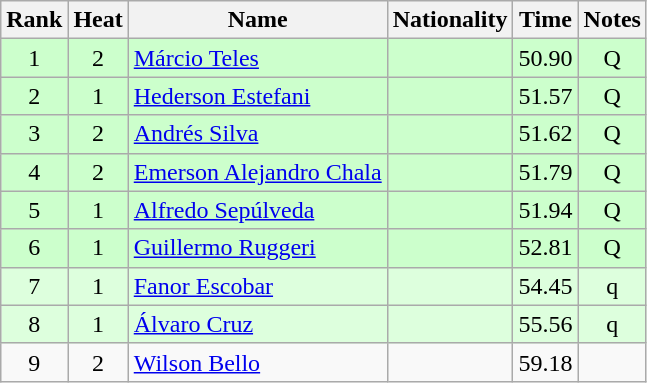<table class="wikitable sortable" style="text-align:center">
<tr>
<th>Rank</th>
<th>Heat</th>
<th>Name</th>
<th>Nationality</th>
<th>Time</th>
<th>Notes</th>
</tr>
<tr bgcolor=ccffcc>
<td>1</td>
<td>2</td>
<td align=left><a href='#'>Márcio Teles</a></td>
<td align=left></td>
<td>50.90</td>
<td>Q</td>
</tr>
<tr bgcolor=ccffcc>
<td>2</td>
<td>1</td>
<td align=left><a href='#'>Hederson Estefani</a></td>
<td align=left></td>
<td>51.57</td>
<td>Q</td>
</tr>
<tr bgcolor=ccffcc>
<td>3</td>
<td>2</td>
<td align=left><a href='#'>Andrés Silva</a></td>
<td align=left></td>
<td>51.62</td>
<td>Q</td>
</tr>
<tr bgcolor=ccffcc>
<td>4</td>
<td>2</td>
<td align=left><a href='#'>Emerson Alejandro Chala</a></td>
<td align=left></td>
<td>51.79</td>
<td>Q</td>
</tr>
<tr bgcolor=ccffcc>
<td>5</td>
<td>1</td>
<td align=left><a href='#'>Alfredo Sepúlveda</a></td>
<td align=left></td>
<td>51.94</td>
<td>Q</td>
</tr>
<tr bgcolor=ccffcc>
<td>6</td>
<td>1</td>
<td align=left><a href='#'>Guillermo Ruggeri</a></td>
<td align=left></td>
<td>52.81</td>
<td>Q</td>
</tr>
<tr bgcolor=ddffdd>
<td>7</td>
<td>1</td>
<td align=left><a href='#'>Fanor Escobar</a></td>
<td align=left></td>
<td>54.45</td>
<td>q</td>
</tr>
<tr bgcolor=ddffdd>
<td>8</td>
<td>1</td>
<td align=left><a href='#'>Álvaro Cruz</a></td>
<td align=left></td>
<td>55.56</td>
<td>q</td>
</tr>
<tr>
<td>9</td>
<td>2</td>
<td align=left><a href='#'>Wilson Bello</a></td>
<td align=left></td>
<td>59.18</td>
<td></td>
</tr>
</table>
